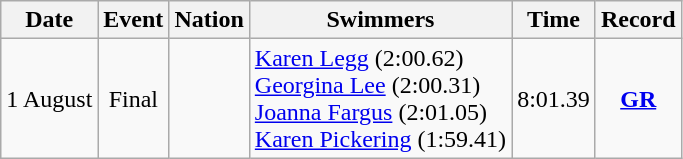<table class=wikitable style=text-align:center>
<tr>
<th>Date</th>
<th>Event</th>
<th>Nation</th>
<th>Swimmers</th>
<th>Time</th>
<th>Record</th>
</tr>
<tr>
<td>1 August</td>
<td>Final</td>
<td align=left></td>
<td align=left><a href='#'>Karen Legg</a> (2:00.62)<br><a href='#'>Georgina Lee</a> (2:00.31)<br><a href='#'>Joanna Fargus</a> (2:01.05)<br><a href='#'>Karen Pickering</a> (1:59.41)</td>
<td>8:01.39</td>
<td><strong><a href='#'>GR</a></strong></td>
</tr>
</table>
